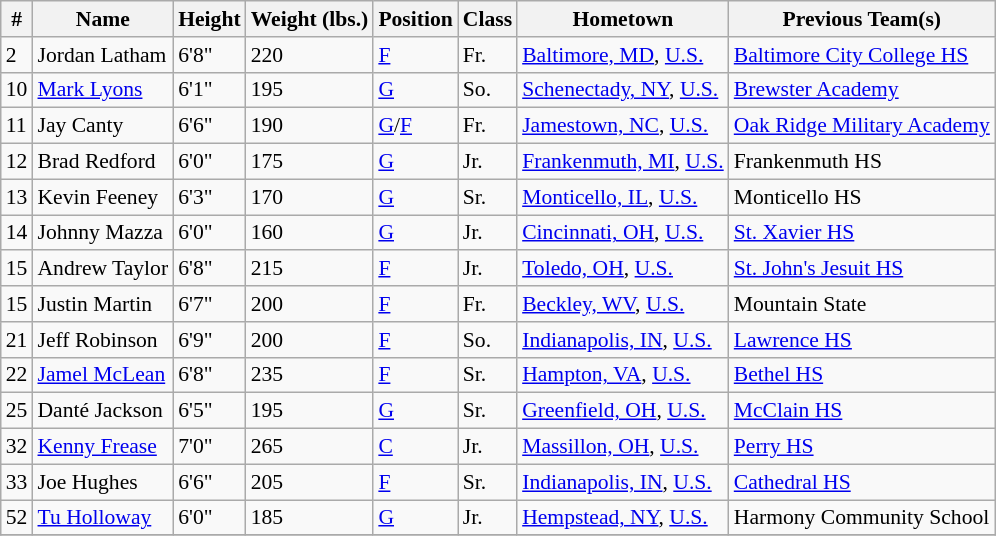<table class="wikitable" style="font-size: 90%">
<tr>
<th>#</th>
<th>Name</th>
<th>Height</th>
<th>Weight (lbs.)</th>
<th>Position</th>
<th>Class</th>
<th>Hometown</th>
<th>Previous Team(s)</th>
</tr>
<tr>
<td>2</td>
<td>Jordan Latham</td>
<td>6'8"</td>
<td>220</td>
<td><a href='#'>F</a></td>
<td>Fr.</td>
<td><a href='#'>Baltimore, MD</a>, <a href='#'>U.S.</a></td>
<td><a href='#'>Baltimore City College HS</a></td>
</tr>
<tr>
<td>10</td>
<td><a href='#'>Mark Lyons</a></td>
<td>6'1"</td>
<td>195</td>
<td><a href='#'>G</a></td>
<td>So.</td>
<td><a href='#'>Schenectady, NY</a>, <a href='#'>U.S.</a></td>
<td><a href='#'>Brewster Academy</a></td>
</tr>
<tr>
<td>11</td>
<td>Jay Canty</td>
<td>6'6"</td>
<td>190</td>
<td><a href='#'>G</a>/<a href='#'>F</a></td>
<td>Fr.</td>
<td><a href='#'>Jamestown, NC</a>, <a href='#'>U.S.</a></td>
<td><a href='#'>Oak Ridge Military Academy</a></td>
</tr>
<tr>
<td>12</td>
<td>Brad Redford</td>
<td>6'0"</td>
<td>175</td>
<td><a href='#'>G</a></td>
<td>Jr.</td>
<td><a href='#'>Frankenmuth, MI</a>, <a href='#'>U.S.</a></td>
<td>Frankenmuth HS</td>
</tr>
<tr>
<td>13</td>
<td>Kevin Feeney</td>
<td>6'3"</td>
<td>170</td>
<td><a href='#'>G</a></td>
<td>Sr.</td>
<td><a href='#'>Monticello, IL</a>, <a href='#'>U.S.</a></td>
<td>Monticello HS</td>
</tr>
<tr>
<td>14</td>
<td>Johnny Mazza</td>
<td>6'0"</td>
<td>160</td>
<td><a href='#'>G</a></td>
<td>Jr.</td>
<td><a href='#'>Cincinnati, OH</a>, <a href='#'>U.S.</a></td>
<td><a href='#'>St. Xavier HS</a></td>
</tr>
<tr>
<td>15</td>
<td>Andrew Taylor</td>
<td>6'8"</td>
<td>215</td>
<td><a href='#'>F</a></td>
<td>Jr.</td>
<td><a href='#'>Toledo, OH</a>, <a href='#'>U.S.</a></td>
<td><a href='#'>St. John's Jesuit HS</a></td>
</tr>
<tr>
<td>15</td>
<td>Justin Martin</td>
<td>6'7"</td>
<td>200</td>
<td><a href='#'>F</a></td>
<td>Fr.</td>
<td><a href='#'>Beckley, WV</a>, <a href='#'>U.S.</a></td>
<td>Mountain State</td>
</tr>
<tr>
<td>21</td>
<td>Jeff Robinson</td>
<td>6'9"</td>
<td>200</td>
<td><a href='#'>F</a></td>
<td>So.</td>
<td><a href='#'>Indianapolis, IN</a>, <a href='#'>U.S.</a></td>
<td><a href='#'>Lawrence HS</a></td>
</tr>
<tr>
<td>22</td>
<td><a href='#'>Jamel McLean</a></td>
<td>6'8"</td>
<td>235</td>
<td><a href='#'>F</a></td>
<td>Sr.</td>
<td><a href='#'>Hampton, VA</a>, <a href='#'>U.S.</a></td>
<td><a href='#'>Bethel HS</a></td>
</tr>
<tr>
<td>25</td>
<td>Danté Jackson</td>
<td>6'5"</td>
<td>195</td>
<td><a href='#'>G</a></td>
<td>Sr.</td>
<td><a href='#'>Greenfield, OH</a>, <a href='#'>U.S.</a></td>
<td><a href='#'>McClain HS</a></td>
</tr>
<tr>
<td>32</td>
<td><a href='#'>Kenny Frease</a></td>
<td>7'0"</td>
<td>265</td>
<td><a href='#'>C</a></td>
<td>Jr.</td>
<td><a href='#'>Massillon, OH</a>, <a href='#'>U.S.</a></td>
<td><a href='#'>Perry HS</a></td>
</tr>
<tr>
<td>33</td>
<td>Joe Hughes</td>
<td>6'6"</td>
<td>205</td>
<td><a href='#'>F</a></td>
<td>Sr.</td>
<td><a href='#'>Indianapolis, IN</a>, <a href='#'>U.S.</a></td>
<td><a href='#'>Cathedral HS</a></td>
</tr>
<tr>
<td>52</td>
<td><a href='#'>Tu Holloway</a></td>
<td>6'0"</td>
<td>185</td>
<td><a href='#'>G</a></td>
<td>Jr.</td>
<td><a href='#'>Hempstead, NY</a>, <a href='#'>U.S.</a></td>
<td>Harmony Community School</td>
</tr>
<tr>
</tr>
</table>
